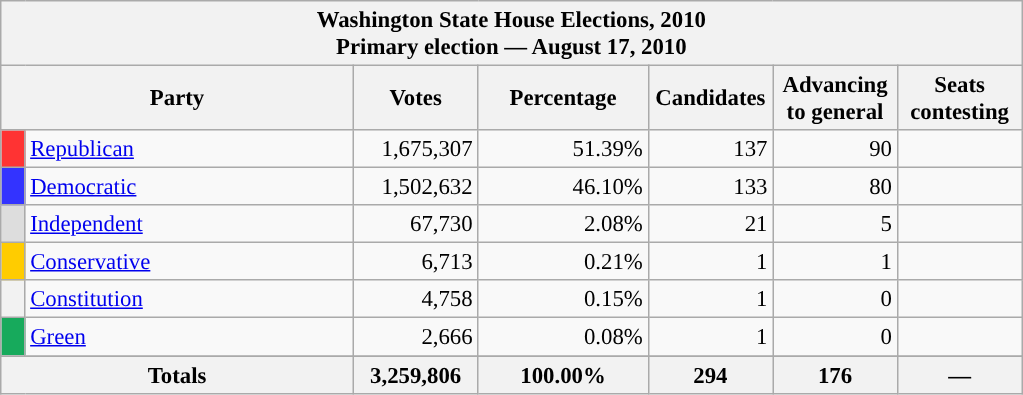<table class="wikitable" style="font-size: 95%;">
<tr>
<th colspan="7">Washington State House Elections, 2010<br>Primary election — August 17, 2010</th>
</tr>
<tr>
<th colspan="2" style="width: 15em">Party</th>
<th style="width: 5em">Votes</th>
<th style="width: 7em">Percentage</th>
<th style="width: 5em">Candidates</th>
<th style="width: 5em">Advancing to general</th>
<th style="width: 5em">Seats contesting</th>
</tr>
<tr>
<th style="background-color:#F33; width: 3px"></th>
<td style="width: 130px"><a href='#'>Republican</a></td>
<td align="right">1,675,307</td>
<td align="right">51.39%</td>
<td align="right">137</td>
<td align="right">90</td>
<td align="right"></td>
</tr>
<tr>
<th style="background-color:#33F; width: 3px"></th>
<td style="width: 130px"><a href='#'>Democratic</a></td>
<td align="right">1,502,632</td>
<td align="right">46.10%</td>
<td align="right">133</td>
<td align="right">80</td>
<td align="right"></td>
</tr>
<tr>
<th style="background-color:#DDDDDD; width: 3px"></th>
<td style="width: 130px"><a href='#'>Independent</a></td>
<td align="right">67,730</td>
<td align="right">2.08%</td>
<td align="right">21</td>
<td align="right">5</td>
<td align="right"></td>
</tr>
<tr>
<th style="background-color:#FC0; width: 3px"></th>
<td style="width: 130px"><a href='#'>Conservative</a></td>
<td align="right">6,713</td>
<td align="right">0.21%</td>
<td align="right">1</td>
<td align="right">1</td>
<td align="right"></td>
</tr>
<tr>
<th style="background-color:"></th>
<td style="width: 130px"><a href='#'>Constitution</a></td>
<td align="right">4,758</td>
<td align="right">0.15%</td>
<td align="right">1</td>
<td align="right">0</td>
<td align="right"></td>
</tr>
<tr>
<th style="background-color:#17AA5C ; width: 3px"></th>
<td style="width: 130px"><a href='#'>Green</a></td>
<td align="right">2,666</td>
<td align="right">0.08%</td>
<td align="right">1</td>
<td align="right">0</td>
<td align="right"></td>
</tr>
<tr>
</tr>
<tr bgcolor="#EEEEEE">
<th colspan="2" align="right">Totals</th>
<th align="right">3,259,806</th>
<th align="right">100.00%</th>
<th align="right">294</th>
<th align="right">176</th>
<th align="right">—</th>
</tr>
</table>
